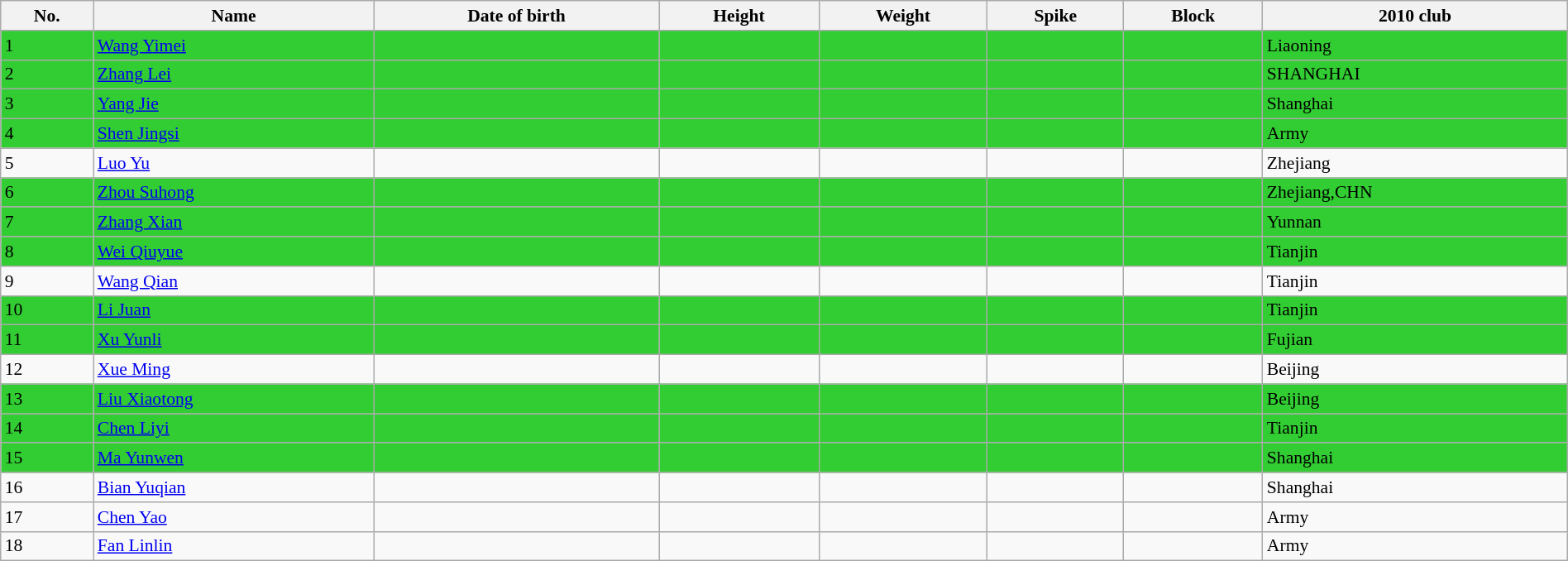<table class=wikitable sortable style=font-size:90%; text-align:center; width=100%>
<tr>
<th>No.</th>
<th>Name</th>
<th>Date of birth</th>
<th>Height</th>
<th>Weight</th>
<th>Spike</th>
<th>Block</th>
<th>2010 club</th>
</tr>
<tr style="background:limegreen">
<td>1</td>
<td align=left><a href='#'>Wang Yimei</a></td>
<td align=right></td>
<td></td>
<td></td>
<td></td>
<td></td>
<td align=left>Liaoning</td>
</tr>
<tr style="background:limegreen">
<td>2</td>
<td align=left><a href='#'>Zhang Lei</a></td>
<td align=right></td>
<td></td>
<td></td>
<td></td>
<td></td>
<td align=left>SHANGHAI</td>
</tr>
<tr style="background:limegreen">
<td>3</td>
<td align=left><a href='#'>Yang Jie</a></td>
<td align=right></td>
<td></td>
<td></td>
<td></td>
<td></td>
<td align=left>Shanghai</td>
</tr>
<tr style="background:limegreen">
<td>4</td>
<td align=left><a href='#'>Shen Jingsi</a></td>
<td align=right></td>
<td></td>
<td></td>
<td></td>
<td></td>
<td align=left>Army</td>
</tr>
<tr>
<td>5</td>
<td align=left><a href='#'>Luo Yu</a></td>
<td align=right></td>
<td></td>
<td></td>
<td></td>
<td></td>
<td align=left>Zhejiang</td>
</tr>
<tr style="background:limegreen">
<td>6</td>
<td align=left><a href='#'>Zhou Suhong</a></td>
<td align=right></td>
<td></td>
<td></td>
<td></td>
<td></td>
<td align=left>Zhejiang,CHN</td>
</tr>
<tr style="background:limegreen">
<td>7</td>
<td align=left><a href='#'>Zhang Xian</a></td>
<td align=right></td>
<td></td>
<td></td>
<td></td>
<td></td>
<td align=left>Yunnan</td>
</tr>
<tr style="background:limegreen">
<td>8</td>
<td align=left><a href='#'>Wei Qiuyue</a></td>
<td align=right></td>
<td></td>
<td></td>
<td></td>
<td></td>
<td align=left>Tianjin</td>
</tr>
<tr>
<td>9</td>
<td align=left><a href='#'>Wang Qian</a></td>
<td align=right></td>
<td></td>
<td></td>
<td></td>
<td></td>
<td align=left>Tianjin</td>
</tr>
<tr style="background:limegreen">
<td>10</td>
<td align=left><a href='#'>Li Juan</a></td>
<td align=right></td>
<td></td>
<td></td>
<td></td>
<td></td>
<td align=left>Tianjin</td>
</tr>
<tr style="background:limegreen">
<td>11</td>
<td align=left><a href='#'>Xu Yunli</a></td>
<td align=right></td>
<td></td>
<td></td>
<td></td>
<td></td>
<td align=left>Fujian</td>
</tr>
<tr>
<td>12</td>
<td align=left><a href='#'>Xue Ming</a></td>
<td align=right></td>
<td></td>
<td></td>
<td></td>
<td></td>
<td align=left>Beijing</td>
</tr>
<tr style="background:limegreen">
<td>13</td>
<td align=left><a href='#'>Liu Xiaotong</a></td>
<td align=right></td>
<td></td>
<td></td>
<td></td>
<td></td>
<td align=left>Beijing</td>
</tr>
<tr style="background:limegreen">
<td>14</td>
<td align=left><a href='#'>Chen Liyi</a></td>
<td align=right></td>
<td></td>
<td></td>
<td></td>
<td></td>
<td align=left>Tianjin</td>
</tr>
<tr style="background:limegreen">
<td>15</td>
<td align=left><a href='#'>Ma Yunwen</a></td>
<td align=right></td>
<td></td>
<td></td>
<td></td>
<td></td>
<td align=left>Shanghai</td>
</tr>
<tr>
<td>16</td>
<td align=left><a href='#'>Bian Yuqian</a></td>
<td align=right></td>
<td></td>
<td></td>
<td></td>
<td></td>
<td align=left>Shanghai</td>
</tr>
<tr>
<td>17</td>
<td align=left><a href='#'>Chen Yao</a></td>
<td align=right></td>
<td></td>
<td></td>
<td></td>
<td></td>
<td align=left>Army</td>
</tr>
<tr>
<td>18</td>
<td align=left><a href='#'>Fan Linlin</a></td>
<td align=right></td>
<td></td>
<td></td>
<td></td>
<td></td>
<td align=left>Army</td>
</tr>
</table>
